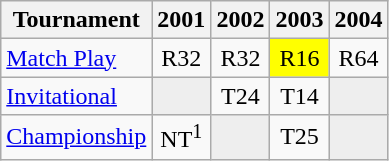<table class="wikitable" style="text-align:center;">
<tr>
<th>Tournament</th>
<th>2001</th>
<th>2002</th>
<th>2003</th>
<th>2004</th>
</tr>
<tr>
<td align="left"><a href='#'>Match Play</a></td>
<td>R32</td>
<td>R32</td>
<td style="background:yellow;">R16</td>
<td>R64</td>
</tr>
<tr>
<td align="left"><a href='#'>Invitational</a></td>
<td style="background:#eeeeee;"></td>
<td>T24</td>
<td>T14</td>
<td style="background:#eeeeee;"></td>
</tr>
<tr>
<td align="left"><a href='#'>Championship</a></td>
<td>NT<sup>1</sup></td>
<td style="background:#eeeeee;"></td>
<td>T25</td>
<td style="background:#eeeeee;"></td>
</tr>
</table>
